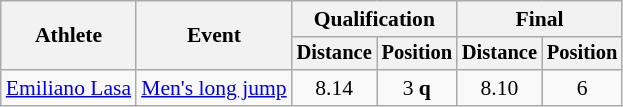<table class=wikitable style="font-size:90%">
<tr>
<th rowspan="2">Athlete</th>
<th rowspan="2">Event</th>
<th colspan="2">Qualification</th>
<th colspan="2">Final</th>
</tr>
<tr style="font-size:95%">
<th>Distance</th>
<th>Position</th>
<th>Distance</th>
<th>Position</th>
</tr>
<tr align=center>
<td align=left><a href='#'>Emiliano Lasa</a></td>
<td align=left><a href='#'>Men's long jump</a></td>
<td>8.14</td>
<td>3 <strong>q</strong></td>
<td>8.10</td>
<td>6</td>
</tr>
</table>
